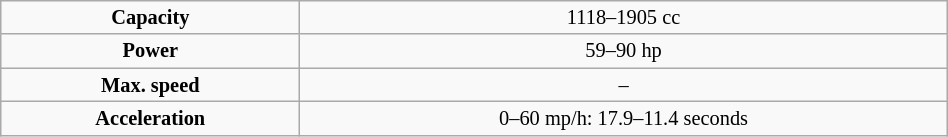<table class="wikitable" style="font-size: 85%; text-align: center; width: 50%;">
<tr>
<td><strong>Capacity</strong></td>
<td>1118–1905 cc</td>
</tr>
<tr>
<td><strong>Power</strong></td>
<td>59–90 hp</td>
</tr>
<tr>
<td><strong>Max. speed</strong></td>
<td> – </td>
</tr>
<tr>
<td><strong>Acceleration</strong></td>
<td>0–60 mp/h: 17.9–11.4 seconds</td>
</tr>
</table>
